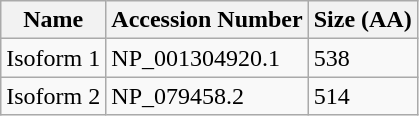<table class="wikitable">
<tr>
<th>Name</th>
<th>Accession Number</th>
<th>Size (AA)</th>
</tr>
<tr>
<td>Isoform 1</td>
<td>NP_001304920.1</td>
<td>538</td>
</tr>
<tr>
<td>Isoform 2</td>
<td>NP_079458.2</td>
<td>514</td>
</tr>
</table>
